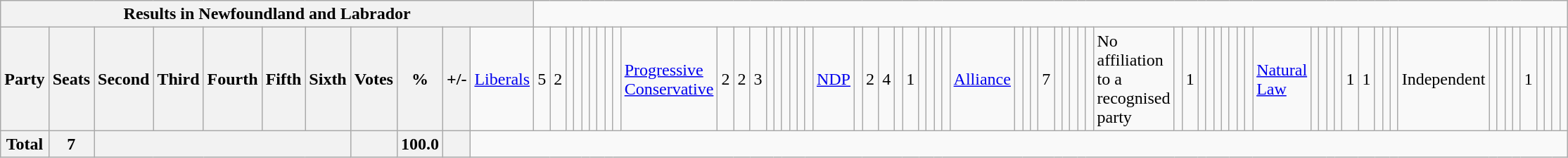<table class="wikitable">
<tr>
<th colspan=12>Results in Newfoundland and Labrador</th>
</tr>
<tr>
<th colspan=2>Party</th>
<th>Seats</th>
<th>Second</th>
<th>Third</th>
<th>Fourth</th>
<th>Fifth</th>
<th>Sixth</th>
<th>Votes</th>
<th>%</th>
<th>+/-<br></th>
<td><a href='#'>Liberals</a></td>
<td align="right">5</td>
<td align="right">2</td>
<td align="right"></td>
<td align="right"></td>
<td align="right"></td>
<td align="right"></td>
<td align="right"></td>
<td align="right"></td>
<td align="right"><br></td>
<td><a href='#'>Progressive Conservative</a></td>
<td align="right">2</td>
<td align="right">2</td>
<td align="right">3</td>
<td align="right"></td>
<td align="right"></td>
<td align="right"></td>
<td align="right"></td>
<td align="right"></td>
<td align="right"><br></td>
<td><a href='#'>NDP</a></td>
<td align="right"></td>
<td align="right">2</td>
<td align="right">4</td>
<td align="right"></td>
<td align="right">1</td>
<td align="right"></td>
<td align="right"></td>
<td align="right"></td>
<td align="right"><br></td>
<td><a href='#'>Alliance</a></td>
<td align="right"></td>
<td align="right"></td>
<td align="right"></td>
<td align="right">7</td>
<td align="right"></td>
<td align="right"></td>
<td align="right"></td>
<td align="right"></td>
<td align="right"><br></td>
<td>No affiliation to a recognised party</td>
<td align="right"></td>
<td align="right">1</td>
<td align="right"></td>
<td align="right"></td>
<td align="right"></td>
<td align="right"></td>
<td align="right"></td>
<td align="right"></td>
<td align="right"><br></td>
<td><a href='#'>Natural Law</a></td>
<td align="right"></td>
<td align="right"></td>
<td align="right"></td>
<td align="right"></td>
<td align="right">1</td>
<td align="right">1</td>
<td align="right"></td>
<td align="right"></td>
<td align="right"><br></td>
<td>Independent</td>
<td align="right"></td>
<td align="right"></td>
<td align="right"></td>
<td align="right"></td>
<td align="right">1</td>
<td align="right"></td>
<td align="right"></td>
<td align="right"></td>
<td align="right"></td>
</tr>
<tr>
<th colspan="2">Total</th>
<th>7</th>
<th colspan="5"></th>
<th></th>
<th>100.0</th>
<th></th>
</tr>
</table>
